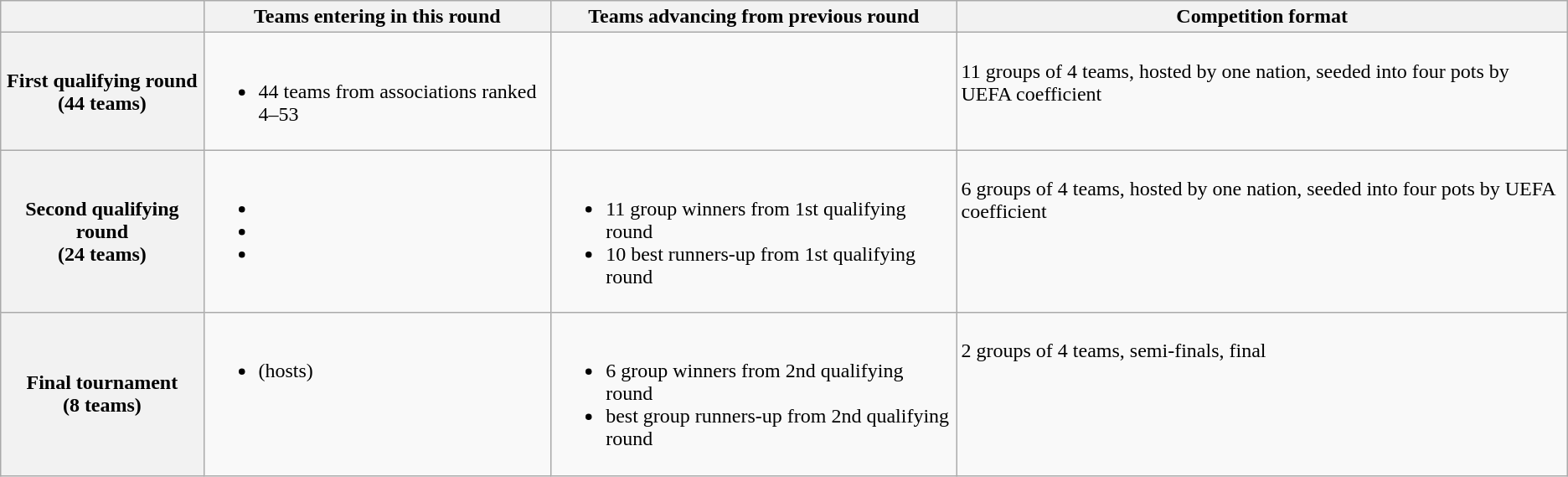<table class="wikitable">
<tr>
<th></th>
<th>Teams entering in this round</th>
<th>Teams advancing from previous round</th>
<th>Competition format</th>
</tr>
<tr valign="top">
<th style="vertical-align:middle;">First qualifying round<br> (44 teams)</th>
<td><br><ul><li>44 teams from associations ranked 4–53</li></ul></td>
<td></td>
<td><br>11 groups of 4 teams, hosted by one nation, seeded into four pots by UEFA coefficient</td>
</tr>
<tr valign="top">
<th style="vertical-align:middle;">Second qualifying round<br> (24 teams)</th>
<td><br><ul><li></li><li></li><li></li></ul></td>
<td><br><ul><li>11 group winners from 1st qualifying round</li><li>10 best runners-up from 1st qualifying round</li></ul></td>
<td><br>6 groups of 4 teams, hosted by one nation, seeded into four pots by UEFA coefficient</td>
</tr>
<tr valign="top">
<th style="vertical-align:middle;">Final tournament<br> (8 teams)</th>
<td><br><ul><li> (hosts)</li></ul></td>
<td><br><ul><li>6 group winners from 2nd qualifying round</li><li>best group runners-up from 2nd qualifying round</li></ul></td>
<td><br>2 groups of 4 teams, semi-finals, final</td>
</tr>
</table>
